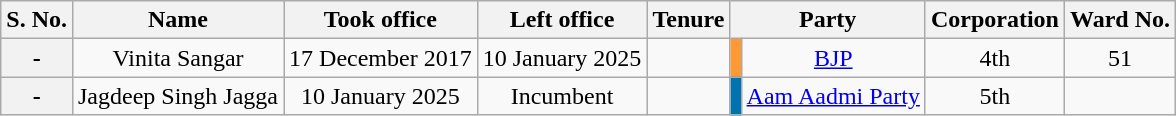<table class="wikitable" style="text-align:center">
<tr>
<th>S. No.</th>
<th>Name</th>
<th>Took office</th>
<th>Left office</th>
<th>Tenure</th>
<th colspan=2>Party</th>
<th>Corporation</th>
<th>Ward No.</th>
</tr>
<tr>
<th>-</th>
<td>Vinita Sangar</td>
<td>17 December 2017</td>
<td>10 January 2025</td>
<td></td>
<td bgcolor=#FF9933></td>
<td><a href='#'>BJP</a></td>
<td>4th</td>
<td>51</td>
</tr>
<tr>
<th>-</th>
<td>Jagdeep Singh Jagga</td>
<td>10 January 2025</td>
<td>Incumbent</td>
<td></td>
<td bgcolor=#0072B0></td>
<td><a href='#'>Aam Aadmi Party</a></td>
<td>5th</td>
<td></td>
</tr>
</table>
